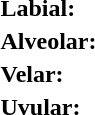<table>
<tr>
<td rowspan="4">          </td>
<th style="text-align: left;">Labial:</th>
<td></td>
</tr>
<tr>
<th style="text-align: left;">Alveolar:</th>
<td></td>
</tr>
<tr>
<th style="text-align: left;">Velar:</th>
<td></td>
</tr>
<tr>
<th style="text-align: left;">Uvular:</th>
<td></td>
</tr>
</table>
